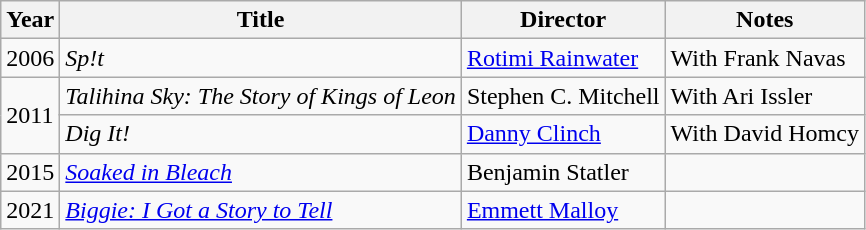<table class="wikitable">
<tr>
<th>Year</th>
<th>Title</th>
<th>Director</th>
<th>Notes</th>
</tr>
<tr>
<td>2006</td>
<td><em>Sp!t</em></td>
<td><a href='#'>Rotimi Rainwater</a></td>
<td>With Frank Navas</td>
</tr>
<tr>
<td rowspan=2>2011</td>
<td><em>Talihina Sky: The Story of Kings of Leon</em></td>
<td>Stephen C. Mitchell</td>
<td>With Ari Issler</td>
</tr>
<tr>
<td><em>Dig It!</em></td>
<td><a href='#'>Danny Clinch</a></td>
<td>With David Homcy</td>
</tr>
<tr>
<td>2015</td>
<td><em><a href='#'>Soaked in Bleach</a></em></td>
<td>Benjamin Statler</td>
<td></td>
</tr>
<tr>
<td>2021</td>
<td><em><a href='#'>Biggie: I Got a Story to Tell</a></em></td>
<td><a href='#'>Emmett Malloy</a></td>
<td></td>
</tr>
</table>
